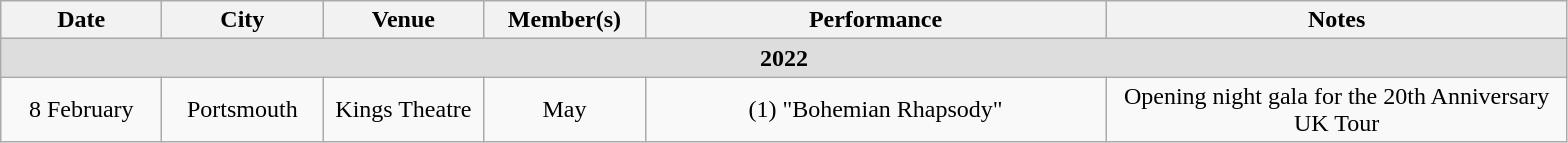<table class="wikitable" style="text-align:center;">
<tr>
<th style="width:100px;">Date</th>
<th style="width:100px;">City</th>
<th style="width:100px;">Venue</th>
<th style="width:100px;">Member(s)</th>
<th style="width:300px;">Performance</th>
<th style="width:300px;">Notes</th>
</tr>
<tr style="background:#ddd;">
<td colspan="6"><strong>2022</strong></td>
</tr>
<tr>
<td>8 February</td>
<td>Portsmouth</td>
<td>Kings Theatre</td>
<td>May</td>
<td>(1) "Bohemian Rhapsody"</td>
<td>Opening night gala for the 20th Anniversary UK Tour</td>
</tr>
</table>
